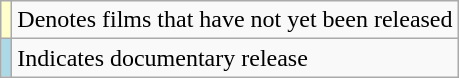<table class="wikitable">
<tr>
<td style="background:#ffc;"></td>
<td>Denotes films that have not yet been released</td>
</tr>
<tr>
<td style="background:#add8e6;"></td>
<td>Indicates documentary release</td>
</tr>
</table>
